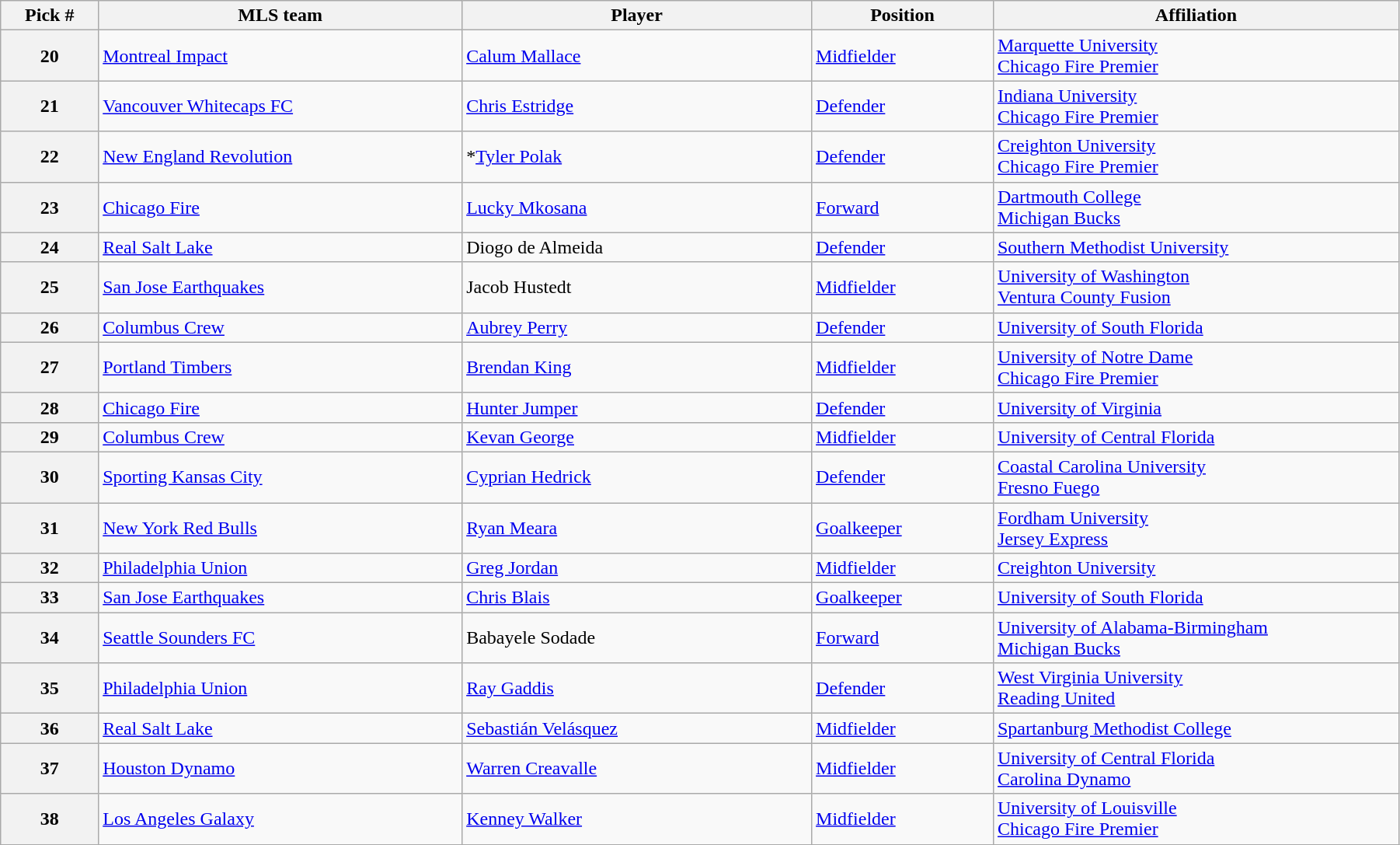<table class="wikitable sortable" style="width:95%">
<tr>
<th width=7%>Pick #</th>
<th width=26%>MLS team</th>
<th width=25%>Player</th>
<th width=13%>Position</th>
<th>Affiliation</th>
</tr>
<tr>
<th>20</th>
<td><a href='#'>Montreal Impact</a></td>
<td> <a href='#'>Calum Mallace</a></td>
<td><a href='#'>Midfielder</a></td>
<td><a href='#'>Marquette University</a><br><a href='#'>Chicago Fire Premier</a></td>
</tr>
<tr>
<th>21</th>
<td><a href='#'>Vancouver Whitecaps FC</a></td>
<td> <a href='#'>Chris Estridge</a></td>
<td><a href='#'>Defender</a></td>
<td><a href='#'>Indiana University</a><br><a href='#'>Chicago Fire Premier</a></td>
</tr>
<tr>
<th>22</th>
<td><a href='#'>New England Revolution</a></td>
<td> *<a href='#'>Tyler Polak</a></td>
<td><a href='#'>Defender</a></td>
<td><a href='#'>Creighton University</a><br><a href='#'>Chicago Fire Premier</a></td>
</tr>
<tr>
<th>23</th>
<td><a href='#'>Chicago Fire</a></td>
<td> <a href='#'>Lucky Mkosana</a></td>
<td><a href='#'>Forward</a></td>
<td><a href='#'>Dartmouth College</a><br><a href='#'>Michigan Bucks</a></td>
</tr>
<tr>
<th>24</th>
<td><a href='#'>Real Salt Lake</a></td>
<td> Diogo de Almeida</td>
<td><a href='#'>Defender</a></td>
<td><a href='#'>Southern Methodist University</a></td>
</tr>
<tr>
<th>25</th>
<td><a href='#'>San Jose Earthquakes</a></td>
<td> Jacob Hustedt</td>
<td><a href='#'>Midfielder</a></td>
<td><a href='#'>University of Washington</a><br><a href='#'>Ventura County Fusion</a></td>
</tr>
<tr>
<th>26</th>
<td><a href='#'>Columbus Crew</a></td>
<td> <a href='#'>Aubrey Perry</a></td>
<td><a href='#'>Defender</a></td>
<td><a href='#'>University of South Florida</a></td>
</tr>
<tr>
<th>27</th>
<td><a href='#'>Portland Timbers</a></td>
<td> <a href='#'>Brendan King</a></td>
<td><a href='#'>Midfielder</a></td>
<td><a href='#'>University of Notre Dame</a><br><a href='#'>Chicago Fire Premier</a></td>
</tr>
<tr>
<th>28</th>
<td><a href='#'>Chicago Fire</a></td>
<td> <a href='#'>Hunter Jumper</a></td>
<td><a href='#'>Defender</a></td>
<td><a href='#'>University of Virginia</a></td>
</tr>
<tr>
<th>29</th>
<td><a href='#'>Columbus Crew</a></td>
<td> <a href='#'>Kevan George</a></td>
<td><a href='#'>Midfielder</a></td>
<td><a href='#'>University of Central Florida</a></td>
</tr>
<tr>
<th>30</th>
<td><a href='#'>Sporting Kansas City</a></td>
<td> <a href='#'>Cyprian Hedrick</a></td>
<td><a href='#'>Defender</a></td>
<td><a href='#'>Coastal Carolina University</a><br><a href='#'>Fresno Fuego</a></td>
</tr>
<tr>
<th>31</th>
<td><a href='#'>New York Red Bulls</a></td>
<td> <a href='#'>Ryan Meara</a></td>
<td><a href='#'>Goalkeeper</a></td>
<td><a href='#'>Fordham University</a><br><a href='#'>Jersey Express</a></td>
</tr>
<tr>
<th>32</th>
<td><a href='#'>Philadelphia Union</a></td>
<td> <a href='#'>Greg Jordan</a></td>
<td><a href='#'>Midfielder</a></td>
<td><a href='#'>Creighton University</a></td>
</tr>
<tr>
<th>33</th>
<td><a href='#'>San Jose Earthquakes</a></td>
<td> <a href='#'>Chris Blais</a></td>
<td><a href='#'>Goalkeeper</a></td>
<td><a href='#'>University of South Florida</a></td>
</tr>
<tr>
<th>34</th>
<td><a href='#'>Seattle Sounders FC</a></td>
<td> Babayele Sodade</td>
<td><a href='#'>Forward</a></td>
<td><a href='#'>University of Alabama-Birmingham</a><br><a href='#'>Michigan Bucks</a></td>
</tr>
<tr>
<th>35</th>
<td><a href='#'>Philadelphia Union</a></td>
<td> <a href='#'>Ray Gaddis</a></td>
<td><a href='#'>Defender</a></td>
<td><a href='#'>West Virginia University</a><br><a href='#'>Reading United</a></td>
</tr>
<tr>
<th>36</th>
<td><a href='#'>Real Salt Lake</a></td>
<td> <a href='#'>Sebastián Velásquez</a></td>
<td><a href='#'>Midfielder</a></td>
<td><a href='#'>Spartanburg Methodist College</a></td>
</tr>
<tr>
<th>37</th>
<td><a href='#'>Houston Dynamo</a></td>
<td> <a href='#'>Warren Creavalle</a></td>
<td><a href='#'>Midfielder</a></td>
<td><a href='#'>University of Central Florida</a><br><a href='#'>Carolina Dynamo</a></td>
</tr>
<tr>
<th>38</th>
<td><a href='#'>Los Angeles Galaxy</a></td>
<td> <a href='#'>Kenney Walker</a></td>
<td><a href='#'>Midfielder</a></td>
<td><a href='#'>University of Louisville</a><br><a href='#'>Chicago Fire Premier</a></td>
</tr>
<tr>
</tr>
</table>
